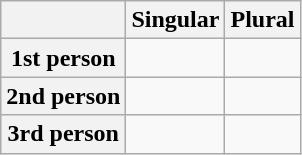<table class="wikitable">
<tr>
<th></th>
<th>Singular</th>
<th>Plural</th>
</tr>
<tr>
<th>1st person</th>
<td></td>
<td></td>
</tr>
<tr>
<th>2nd person</th>
<td></td>
<td></td>
</tr>
<tr>
<th>3rd person</th>
<td></td>
<td></td>
</tr>
</table>
